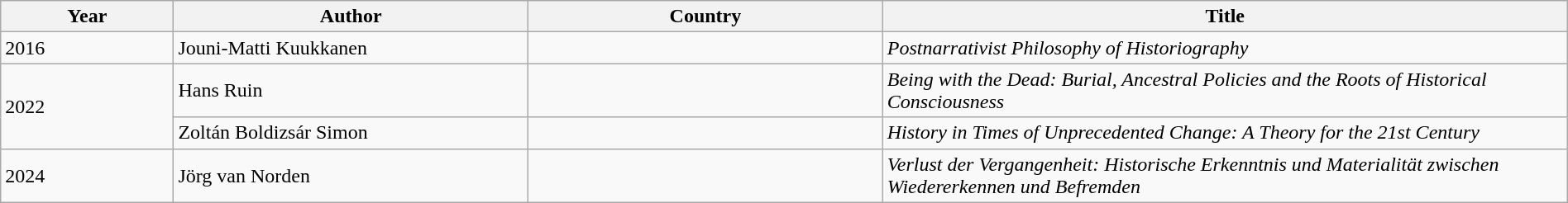<table class="wikitable sortable" style="table-layout: fixed; width:100%">
<tr>
<th scope=col style="width: 45px">Year</th>
<th scope=col style="width: 100px">Author</th>
<th scope=col style="width: 100px">Country</th>
<th scope=col style="width: 200px">Title</th>
</tr>
<tr>
<td>2016</td>
<td>Jouni-Matti Kuukkanen</td>
<td></td>
<td><em>Postnarrativist Philosophy of Historiography</em></td>
</tr>
<tr>
<td rowspan="2">2022</td>
<td>Hans Ruin</td>
<td></td>
<td><em>Being with the Dead: Burial, Ancestral Policies and the Roots of Historical Consciousness</em></td>
</tr>
<tr>
<td>Zoltán Boldizsár Simon</td>
<td></td>
<td><em>History in Times of Unprecedented Change: A Theory for the 21st Century</em></td>
</tr>
<tr>
<td>2024</td>
<td>Jörg van Norden</td>
<td></td>
<td><em>Verlust der Vergangenheit: Historische Erkenntnis und Materialität zwischen Wiedererkennen und Befremden</em></td>
</tr>
</table>
